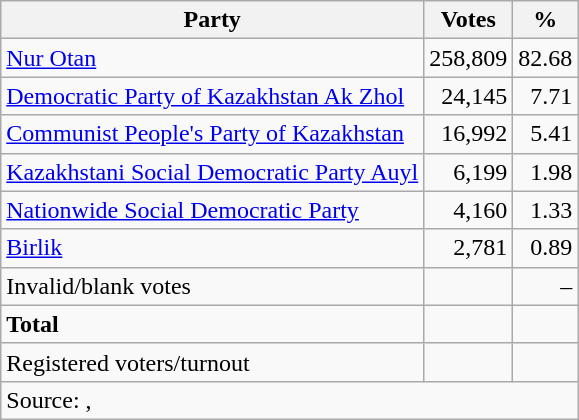<table class=wikitable style=text-align:right>
<tr>
<th>Party</th>
<th>Votes</th>
<th>%</th>
</tr>
<tr>
<td align=left><a href='#'>Nur Otan</a></td>
<td>258,809</td>
<td>82.68</td>
</tr>
<tr>
<td align=left><a href='#'>Democratic Party of Kazakhstan Ak Zhol</a></td>
<td>24,145</td>
<td>7.71</td>
</tr>
<tr>
<td align=left><a href='#'>Communist People's Party of Kazakhstan</a></td>
<td>16,992</td>
<td>5.41</td>
</tr>
<tr>
<td align=left><a href='#'>Kazakhstani Social Democratic Party Auyl</a></td>
<td>6,199</td>
<td>1.98</td>
</tr>
<tr>
<td align=left><a href='#'>Nationwide Social Democratic Party</a></td>
<td>4,160</td>
<td>1.33</td>
</tr>
<tr>
<td align=left><a href='#'>Birlik</a></td>
<td>2,781</td>
<td>0.89</td>
</tr>
<tr>
<td align=left>Invalid/blank votes</td>
<td></td>
<td>–</td>
</tr>
<tr>
<td align=left><strong>Total</strong></td>
<td></td>
<td></td>
</tr>
<tr>
<td align=left>Registered voters/turnout</td>
<td></td>
<td></td>
</tr>
<tr>
<td style="text-align:left;" colspan="5">Source: , </td>
</tr>
</table>
